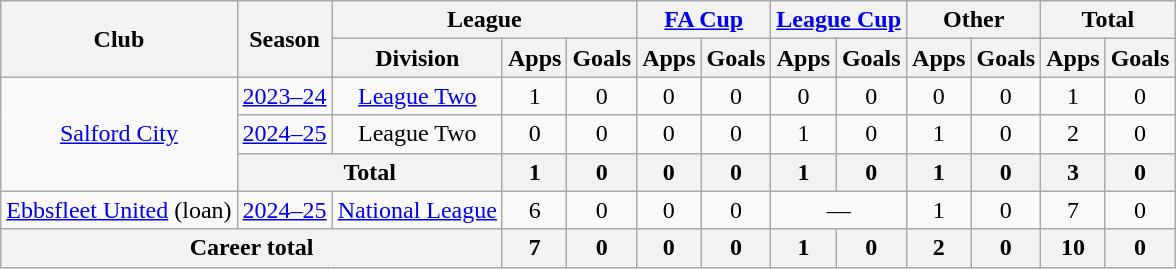<table class="wikitable" style="text-align: center">
<tr>
<th rowspan="2">Club</th>
<th rowspan="2">Season</th>
<th colspan="3">League</th>
<th colspan="2"><a href='#'>FA Cup</a></th>
<th colspan="2"><a href='#'>League Cup</a></th>
<th colspan="2">Other</th>
<th colspan="2">Total</th>
</tr>
<tr>
<th>Division</th>
<th>Apps</th>
<th>Goals</th>
<th>Apps</th>
<th>Goals</th>
<th>Apps</th>
<th>Goals</th>
<th>Apps</th>
<th>Goals</th>
<th>Apps</th>
<th>Goals</th>
</tr>
<tr>
<td rowspan="3"><a href='#'>Salford City</a></td>
<td><a href='#'>2023–24</a></td>
<td><a href='#'>League Two</a></td>
<td>1</td>
<td>0</td>
<td>0</td>
<td>0</td>
<td>0</td>
<td>0</td>
<td>0</td>
<td>0</td>
<td>1</td>
<td>0</td>
</tr>
<tr>
<td><a href='#'>2024–25</a></td>
<td>League Two</td>
<td>0</td>
<td>0</td>
<td>0</td>
<td>0</td>
<td>1</td>
<td>0</td>
<td>1</td>
<td>0</td>
<td>2</td>
<td>0</td>
</tr>
<tr>
<th colspan="2">Total</th>
<th>1</th>
<th>0</th>
<th>0</th>
<th>0</th>
<th>1</th>
<th>0</th>
<th>1</th>
<th>0</th>
<th>3</th>
<th>0</th>
</tr>
<tr>
<td><a href='#'>Ebbsfleet United</a> (loan)</td>
<td><a href='#'>2024–25</a></td>
<td><a href='#'>National League</a></td>
<td>6</td>
<td>0</td>
<td>0</td>
<td>0</td>
<td colspan="2">—</td>
<td>1</td>
<td>0</td>
<td>7</td>
<td>0</td>
</tr>
<tr>
<th colspan="3">Career total</th>
<th>7</th>
<th>0</th>
<th>0</th>
<th>0</th>
<th>1</th>
<th>0</th>
<th>2</th>
<th>0</th>
<th>10</th>
<th>0</th>
</tr>
</table>
